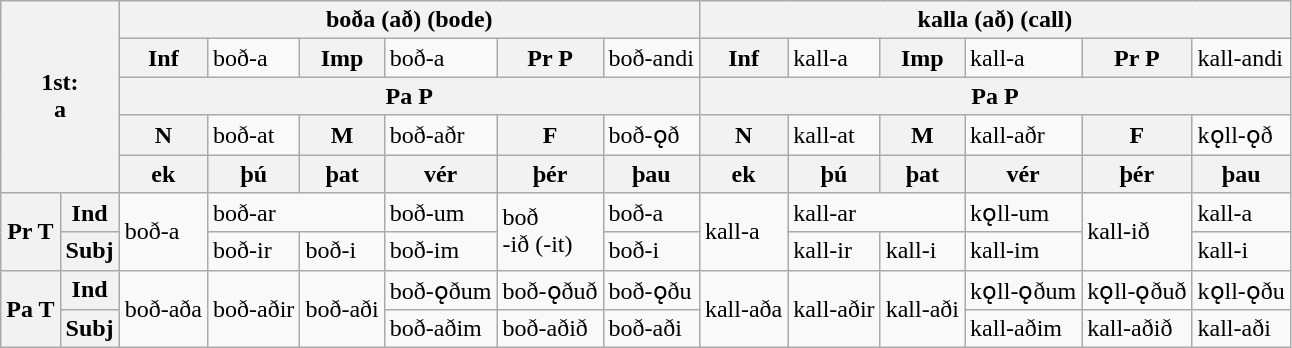<table class="wikitable" border="1">
<tr>
<th rowspan="5" colspan="2">1st: <br> a</th>
<th colspan="6">boða (að) (bode)</th>
<th colspan="6">kalla (að) (call)</th>
</tr>
<tr>
<th><abbr>Inf</abbr></th>
<td>boð⁠-a</td>
<th><abbr>Imp</abbr></th>
<td>boð⁠-a</td>
<th><abbr>Pr P</abbr></th>
<td>boð⁠-andi</td>
<th><abbr>Inf</abbr></th>
<td>kall⁠-a</td>
<th><abbr>Imp</abbr></th>
<td>kall⁠-a</td>
<th><abbr>Pr P</abbr></th>
<td>kall-andi</td>
</tr>
<tr>
<th colspan="6"><abbr>Pa P</abbr></th>
<th colspan="6"><abbr>Pa P</abbr></th>
</tr>
<tr>
<th><abbr>N</abbr></th>
<td>boð⁠-at</td>
<th><abbr>M</abbr></th>
<td>boð⁠-aðr</td>
<th><abbr>F</abbr></th>
<td>boð⁠-ǫð</td>
<th><abbr>N</abbr></th>
<td>kall⁠-at</td>
<th><abbr>M</abbr></th>
<td>kall⁠-aðr</td>
<th><abbr>F</abbr></th>
<td>kǫll⁠-ǫð</td>
</tr>
<tr>
<th>ek</th>
<th>þú</th>
<th>þat</th>
<th>vér</th>
<th>þér</th>
<th>þau</th>
<th>ek</th>
<th>þú</th>
<th>þat</th>
<th>vér</th>
<th>þér</th>
<th>þau</th>
</tr>
<tr>
<th rowspan="2"><abbr>Pr T</abbr></th>
<th><abbr>Ind</abbr></th>
<td rowspan="2">boð⁠-a</td>
<td colspan="2">boð⁠-ar</td>
<td>boð⁠-um</td>
<td rowspan="2">boð<br>-ið (-it)</td>
<td>boð⁠-a</td>
<td rowspan="2">kall⁠-a</td>
<td colspan="2">kall⁠-ar</td>
<td>kǫll⁠-um</td>
<td rowspan="2">kall-ið</td>
<td>kall⁠-a</td>
</tr>
<tr>
<th><abbr>Subj</abbr></th>
<td>boð⁠-ir</td>
<td>boð⁠-i</td>
<td>boð⁠-im</td>
<td>boð⁠-i</td>
<td>kall⁠-ir</td>
<td>kall⁠-i</td>
<td>kall⁠-im</td>
<td>kall⁠-i</td>
</tr>
<tr>
<th rowspan="2"><abbr>Pa T</abbr></th>
<th><abbr>Ind</abbr></th>
<td rowspan="2">boð-aða</td>
<td rowspan="2">boð-aðir</td>
<td rowspan="2">boð-aði</td>
<td>boð-ǫðum</td>
<td>boð-ǫðuð</td>
<td>boð-ǫðu</td>
<td rowspan="2">kall-aða</td>
<td rowspan="2">kall-aðir</td>
<td rowspan="2">kall-aði</td>
<td>kǫll-ǫðum</td>
<td>kǫll-ǫðuð</td>
<td>kǫll-ǫðu</td>
</tr>
<tr>
<th><abbr>Subj</abbr></th>
<td>boð-aðim</td>
<td>boð-aðið</td>
<td>boð-aði</td>
<td>kall-aðim</td>
<td>kall-aðið</td>
<td>kall-aði</td>
</tr>
</table>
